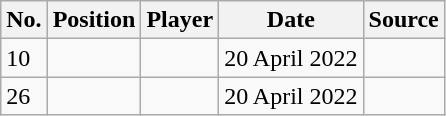<table class="wikitable plainrowheaders sortable" style="text-align:center; text-align:left">
<tr>
<th scope="col">No.</th>
<th scope="col">Position</th>
<th scope="col">Player</th>
<th><strong>Date</strong></th>
<th><strong>Source</strong></th>
</tr>
<tr>
<td>10</td>
<td></td>
<td></td>
<td>20 April 2022</td>
<td></td>
</tr>
<tr>
<td>26</td>
<td></td>
<td></td>
<td>20 April 2022</td>
<td></td>
</tr>
</table>
